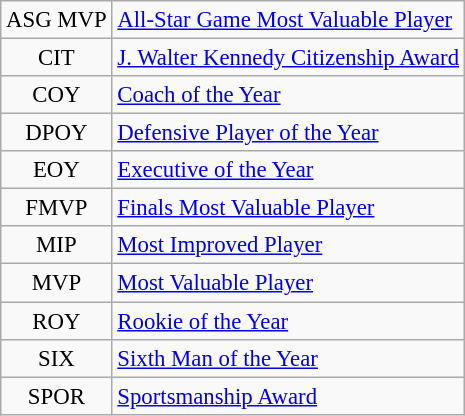<table class="wikitable" style="font-size:95%">
<tr>
<td align=center>ASG MVP</td>
<td><a href='#'>All-Star Game Most Valuable Player</a></td>
</tr>
<tr>
<td align=center>CIT</td>
<td><a href='#'>J. Walter Kennedy Citizenship Award</a></td>
</tr>
<tr>
<td align=center>COY</td>
<td><a href='#'>Coach of the Year</a></td>
</tr>
<tr>
<td align=center>DPOY</td>
<td><a href='#'>Defensive Player of the Year</a></td>
</tr>
<tr>
<td align=center>EOY</td>
<td><a href='#'>Executive of the Year</a></td>
</tr>
<tr>
<td align=center>FMVP</td>
<td><a href='#'>Finals Most Valuable Player</a></td>
</tr>
<tr>
<td align=center>MIP</td>
<td><a href='#'>Most Improved Player</a></td>
</tr>
<tr>
<td align=center>MVP</td>
<td><a href='#'>Most Valuable Player</a></td>
</tr>
<tr>
<td align=center>ROY</td>
<td><a href='#'>Rookie of the Year</a></td>
</tr>
<tr>
<td align=center>SIX</td>
<td><a href='#'>Sixth Man of the Year</a></td>
</tr>
<tr>
<td align=center>SPOR</td>
<td><a href='#'>Sportsmanship Award</a></td>
</tr>
</table>
